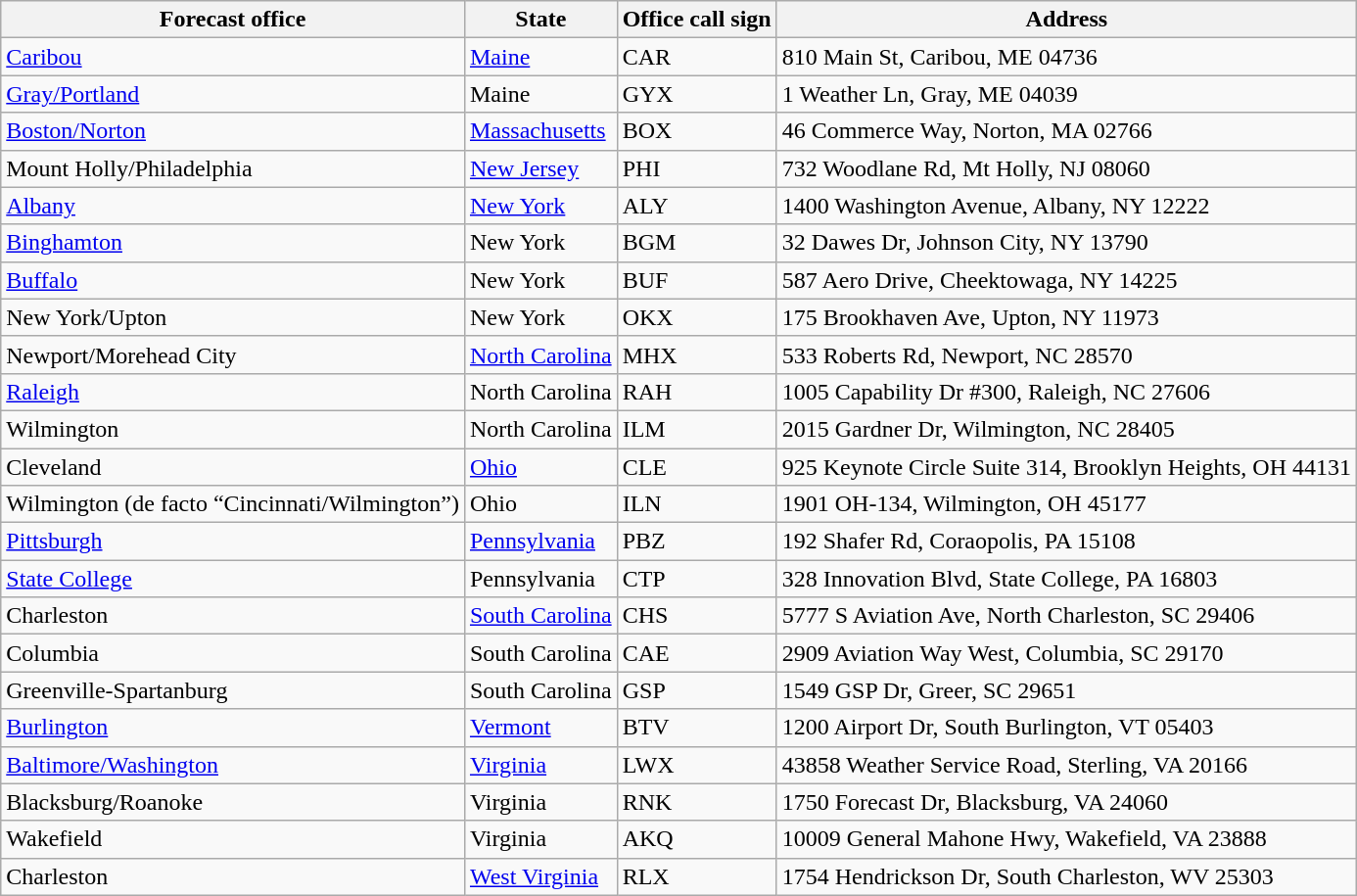<table class="wikitable sortable">
<tr>
<th>Forecast office</th>
<th>State</th>
<th>Office call sign</th>
<th>Address</th>
</tr>
<tr>
<td><a href='#'>Caribou</a></td>
<td><a href='#'>Maine</a></td>
<td>CAR</td>
<td>810 Main St, Caribou, ME 04736</td>
</tr>
<tr>
<td><a href='#'>Gray/Portland</a></td>
<td>Maine</td>
<td>GYX</td>
<td>1 Weather Ln, Gray, ME 04039</td>
</tr>
<tr>
<td><a href='#'>Boston/Norton</a></td>
<td><a href='#'>Massachusetts</a></td>
<td>BOX</td>
<td>46 Commerce Way, Norton, MA 02766</td>
</tr>
<tr>
<td>Mount Holly/Philadelphia</td>
<td><a href='#'>New Jersey</a></td>
<td>PHI</td>
<td>732 Woodlane Rd, Mt Holly, NJ 08060</td>
</tr>
<tr>
<td><a href='#'>Albany</a></td>
<td><a href='#'>New York</a></td>
<td>ALY</td>
<td>1400 Washington Avenue, Albany, NY 12222</td>
</tr>
<tr>
<td><a href='#'>Binghamton</a></td>
<td>New York</td>
<td>BGM</td>
<td>32 Dawes Dr, Johnson City, NY 13790</td>
</tr>
<tr>
<td><a href='#'>Buffalo</a></td>
<td>New York</td>
<td>BUF</td>
<td>587 Aero Drive, Cheektowaga, NY 14225</td>
</tr>
<tr>
<td>New York/Upton</td>
<td>New York</td>
<td>OKX</td>
<td>175 Brookhaven Ave, Upton, NY 11973</td>
</tr>
<tr>
<td>Newport/Morehead City</td>
<td><a href='#'>North Carolina</a></td>
<td>MHX</td>
<td>533 Roberts Rd, Newport, NC 28570</td>
</tr>
<tr>
<td><a href='#'>Raleigh</a></td>
<td>North Carolina</td>
<td>RAH</td>
<td>1005 Capability Dr #300, Raleigh, NC 27606</td>
</tr>
<tr>
<td>Wilmington</td>
<td>North Carolina</td>
<td>ILM</td>
<td>2015 Gardner Dr, Wilmington, NC 28405</td>
</tr>
<tr>
<td>Cleveland</td>
<td><a href='#'>Ohio</a></td>
<td>CLE</td>
<td>925 Keynote Circle Suite 314, Brooklyn Heights, OH 44131</td>
</tr>
<tr>
<td>Wilmington (de facto “Cincinnati/Wilmington”)</td>
<td>Ohio</td>
<td>ILN</td>
<td>1901 OH-134, Wilmington, OH 45177</td>
</tr>
<tr>
<td><a href='#'>Pittsburgh</a></td>
<td><a href='#'>Pennsylvania</a></td>
<td>PBZ</td>
<td>192 Shafer Rd, Coraopolis, PA 15108</td>
</tr>
<tr>
<td><a href='#'>State College</a></td>
<td>Pennsylvania</td>
<td>CTP</td>
<td>328 Innovation Blvd, State College, PA 16803</td>
</tr>
<tr>
<td>Charleston</td>
<td><a href='#'>South Carolina</a></td>
<td>CHS</td>
<td>5777 S Aviation Ave, North Charleston, SC 29406</td>
</tr>
<tr>
<td>Columbia</td>
<td>South Carolina</td>
<td>CAE</td>
<td>2909 Aviation Way West, Columbia, SC 29170</td>
</tr>
<tr>
<td>Greenville-Spartanburg</td>
<td>South Carolina</td>
<td>GSP</td>
<td>1549 GSP Dr, Greer, SC 29651</td>
</tr>
<tr>
<td><a href='#'>Burlington</a></td>
<td><a href='#'>Vermont</a></td>
<td>BTV</td>
<td>1200 Airport Dr, South Burlington, VT 05403</td>
</tr>
<tr>
<td><a href='#'>Baltimore/Washington</a></td>
<td><a href='#'>Virginia</a></td>
<td>LWX</td>
<td>43858 Weather Service Road, Sterling, VA 20166</td>
</tr>
<tr>
<td>Blacksburg/Roanoke</td>
<td>Virginia</td>
<td>RNK</td>
<td>1750 Forecast Dr, Blacksburg, VA 24060</td>
</tr>
<tr>
<td>Wakefield</td>
<td>Virginia</td>
<td>AKQ</td>
<td>10009 General Mahone Hwy, Wakefield, VA 23888</td>
</tr>
<tr>
<td>Charleston</td>
<td><a href='#'>West Virginia</a></td>
<td>RLX</td>
<td>1754 Hendrickson Dr, South Charleston, WV 25303</td>
</tr>
</table>
